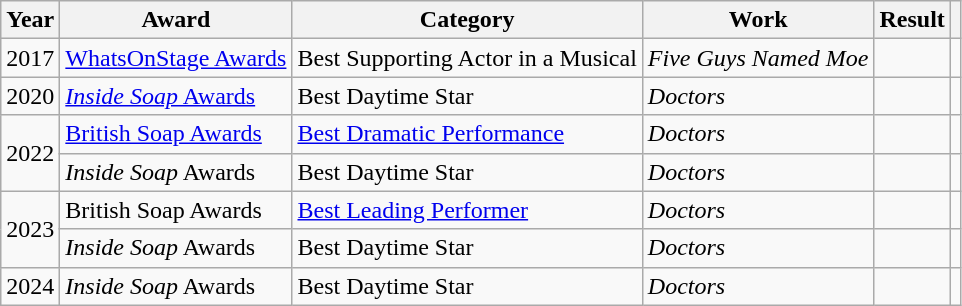<table class="wikitable">
<tr>
<th>Year</th>
<th>Award</th>
<th>Category</th>
<th>Work</th>
<th>Result</th>
<th></th>
</tr>
<tr>
<td>2017</td>
<td><a href='#'>WhatsOnStage Awards</a></td>
<td>Best Supporting Actor in a Musical</td>
<td><em>Five Guys Named Moe</em></td>
<td></td>
<td align="center"></td>
</tr>
<tr>
<td>2020</td>
<td><a href='#'><em>Inside Soap</em> Awards</a></td>
<td>Best Daytime Star</td>
<td><em>Doctors</em></td>
<td></td>
<td align="center"></td>
</tr>
<tr>
<td rowspan="2">2022</td>
<td><a href='#'>British Soap Awards</a></td>
<td><a href='#'>Best Dramatic Performance</a></td>
<td><em>Doctors</em></td>
<td></td>
<td align="center"></td>
</tr>
<tr>
<td><em>Inside Soap</em> Awards</td>
<td>Best Daytime Star</td>
<td><em>Doctors</em></td>
<td></td>
<td align="center"></td>
</tr>
<tr>
<td rowspan="2">2023</td>
<td>British Soap Awards</td>
<td><a href='#'>Best Leading Performer</a></td>
<td><em>Doctors</em></td>
<td></td>
<td align="center"></td>
</tr>
<tr>
<td><em>Inside Soap</em> Awards</td>
<td>Best Daytime Star</td>
<td><em>Doctors</em></td>
<td></td>
<td align="center"></td>
</tr>
<tr>
<td>2024</td>
<td><em>Inside Soap</em> Awards</td>
<td>Best Daytime Star</td>
<td><em>Doctors</em></td>
<td></td>
<td align="center"></td>
</tr>
</table>
